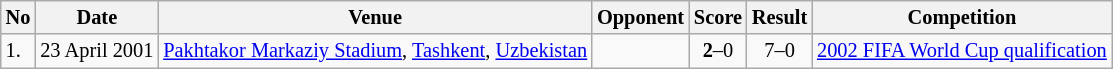<table class="wikitable" style="font-size:85%;">
<tr>
<th>No</th>
<th>Date</th>
<th>Venue</th>
<th>Opponent</th>
<th>Score</th>
<th>Result</th>
<th>Competition</th>
</tr>
<tr>
<td>1.</td>
<td>23 April 2001</td>
<td><a href='#'>Pakhtakor Markaziy Stadium</a>, <a href='#'>Tashkent</a>, <a href='#'>Uzbekistan</a></td>
<td></td>
<td align=center><strong>2</strong>–0</td>
<td align=center>7–0</td>
<td><a href='#'>2002 FIFA World Cup qualification</a></td>
</tr>
</table>
